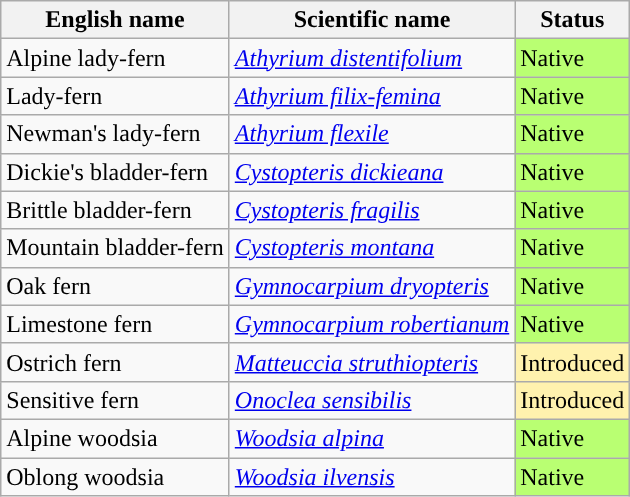<table class="wikitable" |>
<tr>
<th>English name</th>
<th>Scientific name</th>
<th>Status</th>
</tr>
<tr>
<td>Alpine lady-fern</td>
<td><em><a href='#'>Athyrium distentifolium</a></em></td>
<td style="background: #B9FF72; text-align: ">Native</td>
</tr>
<tr>
<td>Lady-fern</td>
<td><em><a href='#'>Athyrium filix-femina</a></em></td>
<td style="background: #B9FF72; text-align: ">Native</td>
</tr>
<tr>
<td>Newman's lady-fern</td>
<td><em><a href='#'>Athyrium flexile</a></em></td>
<td style="background: #B9FF72; text-align: ">Native</td>
</tr>
<tr>
<td>Dickie's bladder-fern</td>
<td><em><a href='#'>Cystopteris dickieana</a></em></td>
<td style="background: #B9FF72; text-align: ">Native</td>
</tr>
<tr>
<td>Brittle bladder-fern</td>
<td><em><a href='#'>Cystopteris fragilis</a></em></td>
<td style="background: #B9FF72; text-align: ">Native</td>
</tr>
<tr>
<td>Mountain bladder-fern</td>
<td><em><a href='#'>Cystopteris montana</a></em></td>
<td style="background: #B9FF72; text-align: ">Native</td>
</tr>
<tr>
<td>Oak fern</td>
<td><em><a href='#'>Gymnocarpium dryopteris</a></em></td>
<td style="background: #B9FF72; text-align: ">Native</td>
</tr>
<tr>
<td>Limestone fern</td>
<td><em><a href='#'>Gymnocarpium robertianum</a></em></td>
<td style="background: #B9FF72; text-align: ">Native</td>
</tr>
<tr>
<td>Ostrich fern</td>
<td><em><a href='#'>Matteuccia struthiopteris</a></em></td>
<td style="background: #FFF2AE; text-align: ">Introduced</td>
</tr>
<tr>
<td>Sensitive fern</td>
<td><em><a href='#'>Onoclea sensibilis</a></em></td>
<td style="background: #FFF2AE; text-align: ">Introduced</td>
</tr>
<tr>
<td>Alpine woodsia</td>
<td><em><a href='#'>Woodsia alpina</a></em></td>
<td style="background: #B9FF72; text-align: ">Native</td>
</tr>
<tr>
<td>Oblong woodsia</td>
<td><em><a href='#'>Woodsia ilvensis</a></em></td>
<td style="background: #B9FF72; text-align: ">Native</td>
</tr>
</table>
